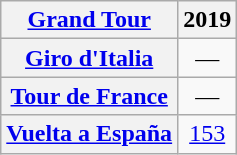<table class="wikitable plainrowheaders">
<tr>
<th scope="col"><a href='#'>Grand Tour</a></th>
<th scope="col">2019</th>
</tr>
<tr style="text-align:center;">
<th scope="row"> <a href='#'>Giro d'Italia</a></th>
<td>—</td>
</tr>
<tr style="text-align:center;">
<th scope="row"> <a href='#'>Tour de France</a></th>
<td>—</td>
</tr>
<tr style="text-align:center;">
<th scope="row"> <a href='#'>Vuelta a España</a></th>
<td><a href='#'>153</a></td>
</tr>
</table>
